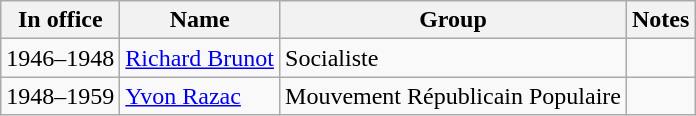<table class="wikitable sortable">
<tr>
<th>In office</th>
<th>Name</th>
<th>Group</th>
<th>Notes</th>
</tr>
<tr>
<td>1946–1948</td>
<td><a href='#'>Richard Brunot</a></td>
<td>Socialiste</td>
<td></td>
</tr>
<tr>
<td>1948–1959</td>
<td><a href='#'>Yvon Razac</a></td>
<td>Mouvement Républicain Populaire</td>
<td></td>
</tr>
</table>
